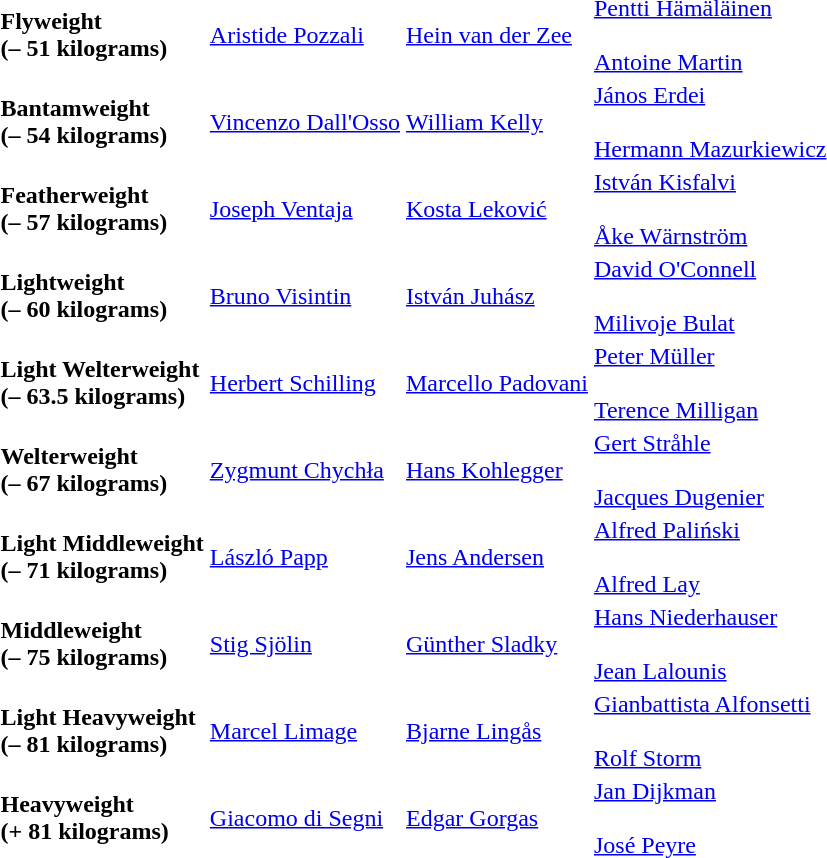<table>
<tr>
<td><strong>Flyweight<br>(– 51 kilograms)</strong></td>
<td> <a href='#'>Aristide Pozzali</a><br></td>
<td> <a href='#'>Hein van der Zee</a><br></td>
<td> <a href='#'>Pentti Hämäläinen</a><br><br> <a href='#'>Antoine Martin</a><br></td>
</tr>
<tr>
<td><strong>Bantamweight<br>(– 54 kilograms)</strong></td>
<td> <a href='#'>Vincenzo Dall'Osso</a><br></td>
<td> <a href='#'>William Kelly</a><br></td>
<td> <a href='#'>János Erdei</a><br><br> <a href='#'>Hermann Mazurkiewicz</a><br></td>
</tr>
<tr>
<td><strong>Featherweight<br>(– 57 kilograms)</strong></td>
<td> <a href='#'>Joseph Ventaja</a><br></td>
<td> <a href='#'>Kosta Leković</a><br></td>
<td> <a href='#'>István Kisfalvi</a><br><br> <a href='#'>Åke Wärnström</a><br></td>
</tr>
<tr>
<td><strong>Lightweight<br>(– 60 kilograms)</strong></td>
<td> <a href='#'>Bruno Visintin</a><br></td>
<td> <a href='#'>István Juhász</a><br></td>
<td> <a href='#'>David O'Connell</a><br><br> <a href='#'>Milivoje Bulat</a><br></td>
</tr>
<tr>
<td><strong>Light Welterweight<br>(– 63.5 kilograms)</strong></td>
<td> <a href='#'>Herbert Schilling</a><br></td>
<td> <a href='#'>Marcello Padovani</a><br></td>
<td> <a href='#'>Peter Müller</a><br><br> <a href='#'>Terence Milligan</a><br></td>
</tr>
<tr>
<td><strong>Welterweight<br>(– 67 kilograms)</strong></td>
<td> <a href='#'>Zygmunt Chychła</a><br></td>
<td> <a href='#'>Hans Kohlegger</a><br></td>
<td> <a href='#'>Gert Stråhle</a><br><br> <a href='#'>Jacques Dugenier</a><br></td>
</tr>
<tr>
<td><strong>Light Middleweight<br>(– 71 kilograms)</strong></td>
<td> <a href='#'>László Papp</a><br></td>
<td> <a href='#'>Jens Andersen</a><br></td>
<td> <a href='#'>Alfred Paliński</a><br><br> <a href='#'>Alfred Lay</a><br></td>
</tr>
<tr>
<td><strong>Middleweight<br>(– 75 kilograms)</strong></td>
<td> <a href='#'>Stig Sjölin</a><br></td>
<td> <a href='#'>Günther Sladky</a><br></td>
<td> <a href='#'>Hans Niederhauser</a><br><br> <a href='#'>Jean Lalounis</a><br></td>
</tr>
<tr>
<td><strong>Light Heavyweight<br>(– 81 kilograms)</strong></td>
<td> <a href='#'>Marcel Limage</a><br></td>
<td> <a href='#'>Bjarne Lingås</a><br></td>
<td> <a href='#'>Gianbattista Alfonsetti</a><br><br> <a href='#'>Rolf Storm</a><br></td>
</tr>
<tr>
<td><strong>Heavyweight<br>(+ 81 kilograms)</strong></td>
<td> <a href='#'>Giacomo di Segni</a><br></td>
<td> <a href='#'>Edgar Gorgas</a><br></td>
<td> <a href='#'>Jan Dijkman</a><br><br> <a href='#'>José Peyre</a><br></td>
</tr>
</table>
